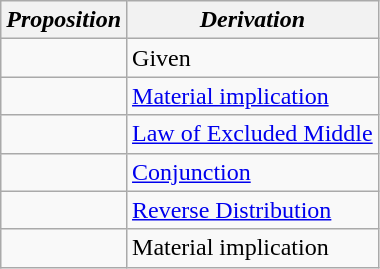<table class="wikitable">
<tr>
<th><em>Proposition</em></th>
<th><em>Derivation</em></th>
</tr>
<tr>
<td></td>
<td>Given</td>
</tr>
<tr>
<td></td>
<td><a href='#'>Material implication</a></td>
</tr>
<tr>
<td></td>
<td><a href='#'>Law of Excluded Middle</a></td>
</tr>
<tr>
<td></td>
<td><a href='#'>Conjunction</a></td>
</tr>
<tr>
<td></td>
<td><a href='#'>Reverse Distribution</a></td>
</tr>
<tr>
<td></td>
<td>Material implication</td>
</tr>
</table>
